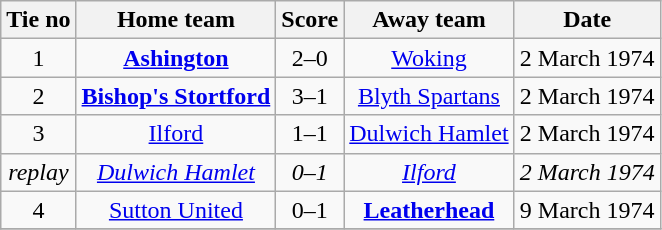<table class="wikitable" style="text-align: center">
<tr>
<th>Tie no</th>
<th>Home team</th>
<th>Score</th>
<th>Away team</th>
<th>Date</th>
</tr>
<tr>
<td>1</td>
<td><strong><a href='#'>Ashington</a></strong></td>
<td>2–0</td>
<td><a href='#'>Woking</a></td>
<td>2 March 1974</td>
</tr>
<tr>
<td>2</td>
<td><strong><a href='#'>Bishop's Stortford</a></strong></td>
<td>3–1</td>
<td><a href='#'>Blyth Spartans</a></td>
<td>2 March 1974</td>
</tr>
<tr>
<td>3</td>
<td><a href='#'>Ilford</a></td>
<td>1–1</td>
<td><a href='#'>Dulwich Hamlet</a></td>
<td>2 March 1974</td>
</tr>
<tr>
<td><em>replay</em></td>
<td><em><a href='#'>Dulwich Hamlet</a></em></td>
<td><em>0–1</em></td>
<td><em><a href='#'>Ilford</a></em></td>
<td><em>2 March 1974</em></td>
</tr>
<tr>
<td>4</td>
<td><a href='#'>Sutton United</a></td>
<td>0–1</td>
<td><strong><a href='#'>Leatherhead</a></strong></td>
<td>9 March 1974</td>
</tr>
<tr>
</tr>
</table>
